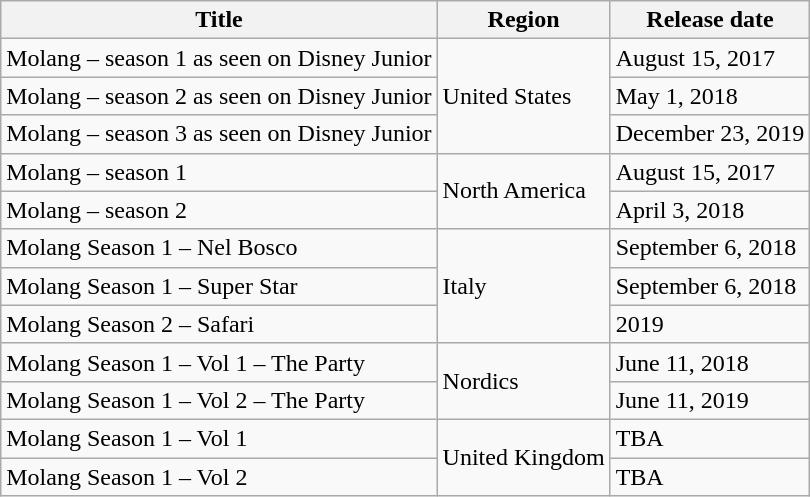<table class="wikitable">
<tr>
<th>Title</th>
<th>Region</th>
<th>Release date</th>
</tr>
<tr>
<td>Molang – season 1 as seen on Disney Junior</td>
<td rowspan="3">United States</td>
<td>August 15, 2017</td>
</tr>
<tr>
<td>Molang – season 2 as seen on Disney Junior</td>
<td>May 1, 2018</td>
</tr>
<tr>
<td>Molang – season 3 as seen on Disney Junior</td>
<td>December 23, 2019</td>
</tr>
<tr>
<td>Molang – season 1</td>
<td rowspan="2">North America</td>
<td>August 15, 2017</td>
</tr>
<tr>
<td>Molang – season 2</td>
<td>April 3, 2018</td>
</tr>
<tr>
<td>Molang Season 1 – Nel Bosco</td>
<td rowspan="3">Italy</td>
<td>September 6, 2018</td>
</tr>
<tr>
<td>Molang Season 1 – Super Star</td>
<td>September 6, 2018</td>
</tr>
<tr>
<td>Molang Season 2 – Safari</td>
<td>2019</td>
</tr>
<tr>
<td>Molang Season 1 – Vol 1 – The Party</td>
<td rowspan="2">Nordics</td>
<td>June 11, 2018</td>
</tr>
<tr>
<td>Molang Season 1 – Vol 2 – The Party</td>
<td>June 11, 2019</td>
</tr>
<tr>
<td>Molang Season 1 – Vol 1</td>
<td rowspan="2">United Kingdom</td>
<td>TBA</td>
</tr>
<tr>
<td>Molang Season 1 – Vol 2</td>
<td>TBA</td>
</tr>
</table>
